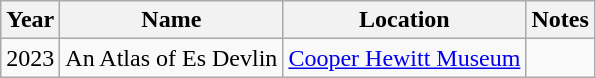<table class="wikitable unsortable">
<tr>
<th>Year</th>
<th>Name</th>
<th>Location</th>
<th>Notes</th>
</tr>
<tr>
<td>2023</td>
<td>An Atlas of Es Devlin</td>
<td><a href='#'>Cooper Hewitt Museum</a></td>
<td></td>
</tr>
</table>
